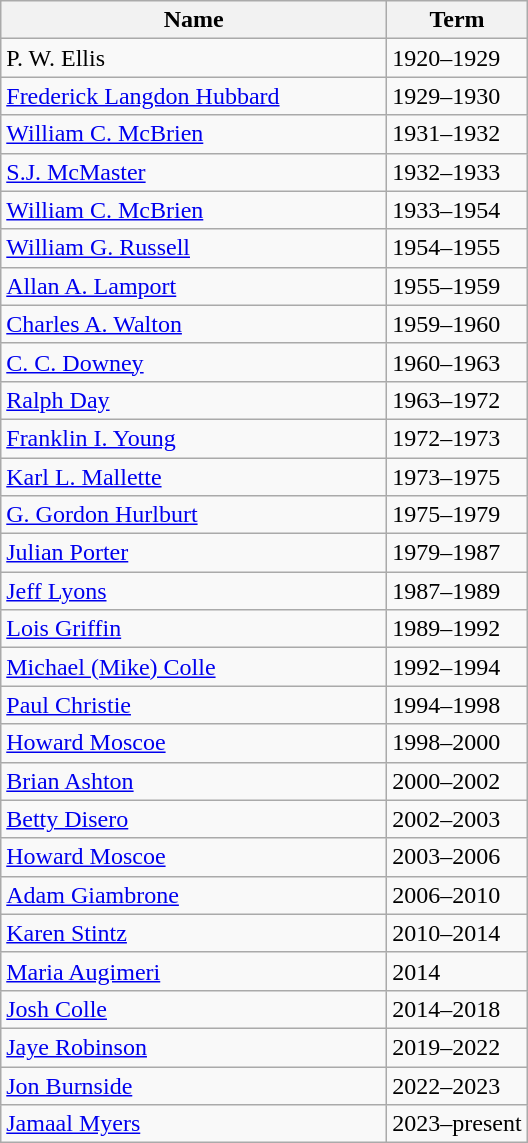<table class="wikitable">
<tr>
<th width = 250>Name</th>
<th>Term</th>
</tr>
<tr>
<td>P. W. Ellis</td>
<td>1920–1929</td>
</tr>
<tr>
<td><a href='#'>Frederick Langdon Hubbard</a></td>
<td>1929–1930</td>
</tr>
<tr>
<td><a href='#'>William C. McBrien</a></td>
<td>1931–1932</td>
</tr>
<tr>
<td><a href='#'>S.J. McMaster</a></td>
<td>1932–1933</td>
</tr>
<tr>
<td><a href='#'>William C. McBrien</a></td>
<td>1933–1954</td>
</tr>
<tr>
<td><a href='#'>William G. Russell</a></td>
<td>1954–1955</td>
</tr>
<tr>
<td><a href='#'>Allan A. Lamport</a></td>
<td>1955–1959</td>
</tr>
<tr>
<td><a href='#'>Charles A. Walton</a></td>
<td>1959–1960</td>
</tr>
<tr>
<td><a href='#'>C. C. Downey</a></td>
<td>1960–1963</td>
</tr>
<tr>
<td><a href='#'>Ralph Day</a></td>
<td>1963–1972</td>
</tr>
<tr>
<td><a href='#'>Franklin I. Young</a></td>
<td>1972–1973</td>
</tr>
<tr>
<td><a href='#'>Karl L. Mallette</a></td>
<td>1973–1975</td>
</tr>
<tr>
<td><a href='#'>G. Gordon Hurlburt</a></td>
<td>1975–1979</td>
</tr>
<tr>
<td><a href='#'>Julian Porter</a></td>
<td>1979–1987</td>
</tr>
<tr>
<td><a href='#'>Jeff Lyons</a></td>
<td>1987–1989</td>
</tr>
<tr>
<td><a href='#'>Lois Griffin</a></td>
<td>1989–1992</td>
</tr>
<tr>
<td><a href='#'>Michael (Mike) Colle</a></td>
<td>1992–1994</td>
</tr>
<tr>
<td><a href='#'>Paul Christie</a></td>
<td>1994–1998</td>
</tr>
<tr>
<td><a href='#'>Howard Moscoe</a></td>
<td>1998–2000</td>
</tr>
<tr>
<td><a href='#'>Brian Ashton</a></td>
<td>2000–2002</td>
</tr>
<tr>
<td><a href='#'>Betty Disero</a></td>
<td>2002–2003</td>
</tr>
<tr>
<td><a href='#'>Howard Moscoe</a></td>
<td>2003–2006</td>
</tr>
<tr>
<td><a href='#'>Adam Giambrone</a></td>
<td>2006–2010</td>
</tr>
<tr>
<td><a href='#'>Karen Stintz</a></td>
<td>2010–2014</td>
</tr>
<tr>
<td><a href='#'>Maria Augimeri</a></td>
<td>2014</td>
</tr>
<tr>
<td><a href='#'>Josh Colle</a></td>
<td>2014–2018</td>
</tr>
<tr>
<td><a href='#'>Jaye Robinson</a></td>
<td>2019–2022</td>
</tr>
<tr>
<td><a href='#'>Jon Burnside</a></td>
<td>2022–2023</td>
</tr>
<tr>
<td><a href='#'>Jamaal Myers</a></td>
<td>2023–present</td>
</tr>
</table>
